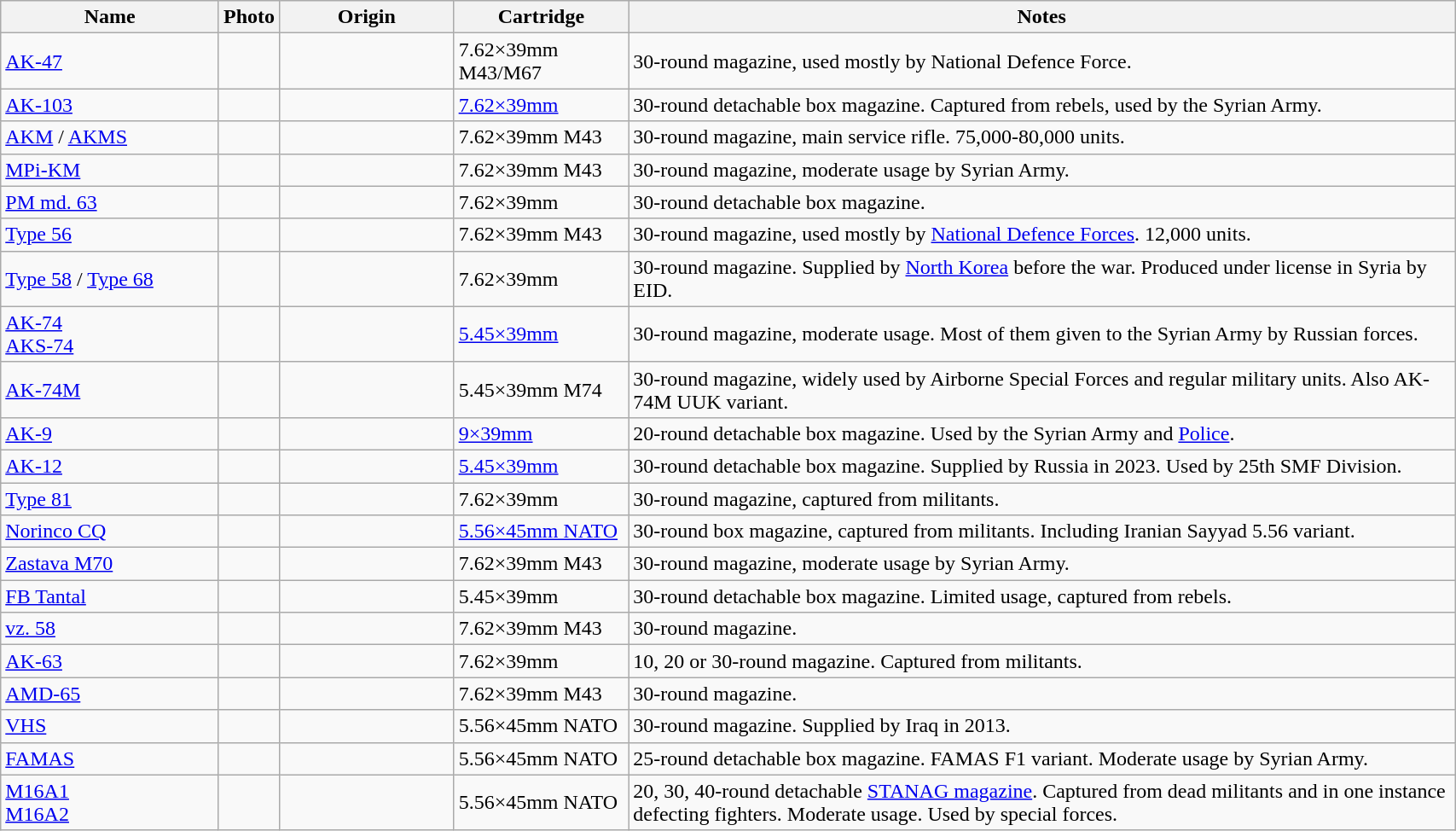<table class="wikitable" style="width:90%;">
<tr>
<th style="width:15%;">Name</th>
<th>Photo</th>
<th style="width:12%;">Origin</th>
<th style="width:12%;">Cartridge</th>
<th>Notes</th>
</tr>
<tr>
<td><a href='#'>AK-47</a></td>
<td></td>
<td></td>
<td>7.62×39mm M43/M67</td>
<td>30-round magazine, used mostly by National Defence Force.</td>
</tr>
<tr>
<td><a href='#'>AK-103</a></td>
<td></td>
<td></td>
<td><a href='#'>7.62×39mm</a></td>
<td>30-round detachable box magazine. Captured from rebels, used by the Syrian Army.</td>
</tr>
<tr>
<td><a href='#'>AKM</a> / <a href='#'>AKMS</a></td>
<td><br></td>
<td></td>
<td>7.62×39mm M43</td>
<td>30-round magazine, main service rifle. 75,000-80,000 units.</td>
</tr>
<tr>
<td><a href='#'>MPi-KM</a></td>
<td></td>
<td></td>
<td>7.62×39mm M43</td>
<td>30-round magazine, moderate usage by Syrian Army.</td>
</tr>
<tr>
<td><a href='#'>PM md. 63</a></td>
<td></td>
<td></td>
<td>7.62×39mm</td>
<td>30-round detachable box magazine.</td>
</tr>
<tr>
<td><a href='#'>Type 56</a></td>
<td></td>
<td></td>
<td>7.62×39mm M43</td>
<td>30-round magazine, used mostly by <a href='#'>National Defence Forces</a>. 12,000 units.</td>
</tr>
<tr>
<td><a href='#'>Type 58</a> / <a href='#'>Type 68</a></td>
<td></td>
<td><br></td>
<td>7.62×39mm</td>
<td>30-round magazine. Supplied by <a href='#'>North Korea</a> before the war. Produced under license in Syria by EID.</td>
</tr>
<tr>
<td><a href='#'>AK-74</a><br><a href='#'>AKS-74</a></td>
<td><br></td>
<td></td>
<td><a href='#'>5.45×39mm</a></td>
<td>30-round magazine, moderate usage. Most of them given to the Syrian Army by Russian forces.</td>
</tr>
<tr>
<td><a href='#'>AK-74M</a></td>
<td><br></td>
<td></td>
<td>5.45×39mm M74</td>
<td>30-round magazine, widely used by Airborne Special Forces and regular military units. Also AK-74M UUK variant.</td>
</tr>
<tr>
<td><a href='#'>AK-9</a></td>
<td></td>
<td></td>
<td><a href='#'>9×39mm</a></td>
<td>20-round detachable box magazine. Used by the Syrian Army and <a href='#'>Police</a>.</td>
</tr>
<tr>
<td><a href='#'>AK-12</a></td>
<td></td>
<td></td>
<td><a href='#'>5.45×39mm</a></td>
<td>30-round detachable box magazine. Supplied by Russia in 2023. Used by 25th SMF Division.</td>
</tr>
<tr>
<td><a href='#'>Type 81</a></td>
<td></td>
<td></td>
<td>7.62×39mm</td>
<td>30-round magazine, captured from militants.</td>
</tr>
<tr>
<td><a href='#'>Norinco CQ</a></td>
<td></td>
<td></td>
<td><a href='#'>5.56×45mm NATO</a></td>
<td>30-round box magazine, captured from militants. Including Iranian Sayyad 5.56 variant.</td>
</tr>
<tr>
<td><a href='#'>Zastava M70</a></td>
<td></td>
<td></td>
<td>7.62×39mm M43</td>
<td>30-round magazine, moderate usage by Syrian Army.</td>
</tr>
<tr>
<td><a href='#'>FB Tantal</a></td>
<td></td>
<td></td>
<td>5.45×39mm</td>
<td>30-round detachable box magazine. Limited usage, captured from rebels.</td>
</tr>
<tr>
<td><a href='#'>vz. 58</a></td>
<td></td>
<td></td>
<td>7.62×39mm M43</td>
<td>30-round magazine.</td>
</tr>
<tr>
<td><a href='#'>AK-63</a></td>
<td></td>
<td></td>
<td>7.62×39mm</td>
<td>10, 20 or 30-round magazine. Captured from militants.</td>
</tr>
<tr>
<td><a href='#'>AMD-65</a></td>
<td></td>
<td></td>
<td>7.62×39mm M43</td>
<td>30-round magazine.</td>
</tr>
<tr>
<td><a href='#'>VHS</a></td>
<td></td>
<td></td>
<td>5.56×45mm NATO</td>
<td>30-round magazine. Supplied by Iraq in 2013.</td>
</tr>
<tr>
<td><a href='#'>FAMAS</a></td>
<td></td>
<td></td>
<td>5.56×45mm NATO</td>
<td>25-round detachable box magazine. FAMAS F1 variant. Moderate usage by Syrian Army.</td>
</tr>
<tr>
<td><a href='#'>M16A1</a><br><a href='#'>M16A2</a></td>
<td><br></td>
<td></td>
<td>5.56×45mm NATO</td>
<td>20, 30, 40-round detachable <a href='#'>STANAG magazine</a>. Captured from dead militants and in one instance defecting fighters. Moderate usage. Used by special forces.</td>
</tr>
</table>
